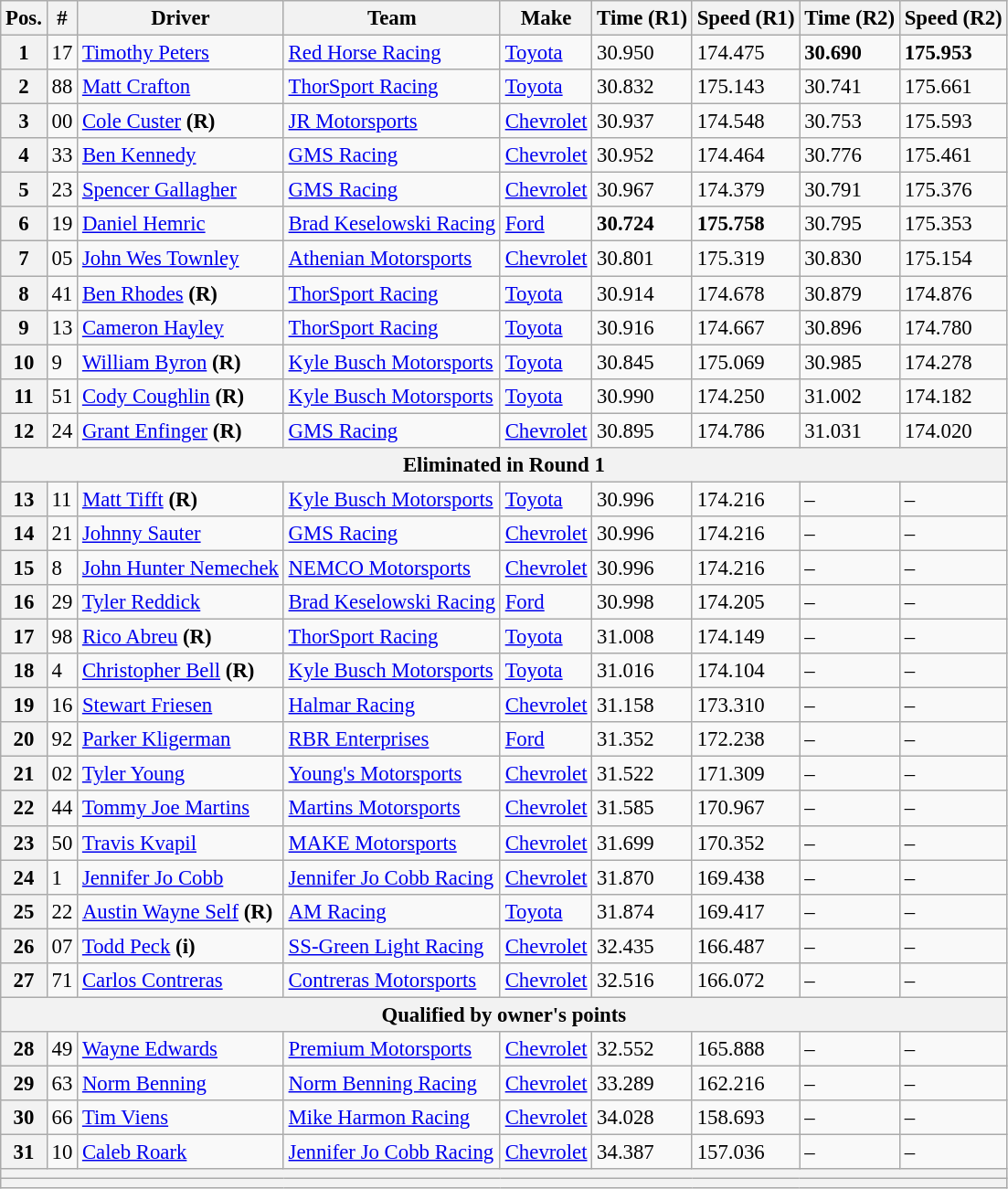<table class="wikitable" style="font-size:95%">
<tr>
<th>Pos.</th>
<th>#</th>
<th>Driver</th>
<th>Team</th>
<th>Make</th>
<th>Time (R1)</th>
<th>Speed (R1)</th>
<th>Time (R2)</th>
<th>Speed (R2)</th>
</tr>
<tr>
<th>1</th>
<td>17</td>
<td><a href='#'>Timothy Peters</a></td>
<td><a href='#'>Red Horse Racing</a></td>
<td><a href='#'>Toyota</a></td>
<td>30.950</td>
<td>174.475</td>
<td><strong>30.690</strong></td>
<td><strong>175.953</strong></td>
</tr>
<tr>
<th>2</th>
<td>88</td>
<td><a href='#'>Matt Crafton</a></td>
<td><a href='#'>ThorSport Racing</a></td>
<td><a href='#'>Toyota</a></td>
<td>30.832</td>
<td>175.143</td>
<td>30.741</td>
<td>175.661</td>
</tr>
<tr>
<th>3</th>
<td>00</td>
<td><a href='#'>Cole Custer</a> <strong>(R)</strong></td>
<td><a href='#'>JR Motorsports</a></td>
<td><a href='#'>Chevrolet</a></td>
<td>30.937</td>
<td>174.548</td>
<td>30.753</td>
<td>175.593</td>
</tr>
<tr>
<th>4</th>
<td>33</td>
<td><a href='#'>Ben Kennedy</a></td>
<td><a href='#'>GMS Racing</a></td>
<td><a href='#'>Chevrolet</a></td>
<td>30.952</td>
<td>174.464</td>
<td>30.776</td>
<td>175.461</td>
</tr>
<tr>
<th>5</th>
<td>23</td>
<td><a href='#'>Spencer Gallagher</a></td>
<td><a href='#'>GMS Racing</a></td>
<td><a href='#'>Chevrolet</a></td>
<td>30.967</td>
<td>174.379</td>
<td>30.791</td>
<td>175.376</td>
</tr>
<tr>
<th>6</th>
<td>19</td>
<td><a href='#'>Daniel Hemric</a></td>
<td><a href='#'>Brad Keselowski Racing</a></td>
<td><a href='#'>Ford</a></td>
<td><strong>30.724</strong></td>
<td><strong>175.758</strong></td>
<td>30.795</td>
<td>175.353</td>
</tr>
<tr>
<th>7</th>
<td>05</td>
<td><a href='#'>John Wes Townley</a></td>
<td><a href='#'>Athenian Motorsports</a></td>
<td><a href='#'>Chevrolet</a></td>
<td>30.801</td>
<td>175.319</td>
<td>30.830</td>
<td>175.154</td>
</tr>
<tr>
<th>8</th>
<td>41</td>
<td><a href='#'>Ben Rhodes</a> <strong>(R)</strong></td>
<td><a href='#'>ThorSport Racing</a></td>
<td><a href='#'>Toyota</a></td>
<td>30.914</td>
<td>174.678</td>
<td>30.879</td>
<td>174.876</td>
</tr>
<tr>
<th>9</th>
<td>13</td>
<td><a href='#'>Cameron Hayley</a></td>
<td><a href='#'>ThorSport Racing</a></td>
<td><a href='#'>Toyota</a></td>
<td>30.916</td>
<td>174.667</td>
<td>30.896</td>
<td>174.780</td>
</tr>
<tr>
<th>10</th>
<td>9</td>
<td><a href='#'>William Byron</a> <strong>(R)</strong></td>
<td><a href='#'>Kyle Busch Motorsports</a></td>
<td><a href='#'>Toyota</a></td>
<td>30.845</td>
<td>175.069</td>
<td>30.985</td>
<td>174.278</td>
</tr>
<tr>
<th>11</th>
<td>51</td>
<td><a href='#'>Cody Coughlin</a> <strong>(R)</strong></td>
<td><a href='#'>Kyle Busch Motorsports</a></td>
<td><a href='#'>Toyota</a></td>
<td>30.990</td>
<td>174.250</td>
<td>31.002</td>
<td>174.182</td>
</tr>
<tr>
<th>12</th>
<td>24</td>
<td><a href='#'>Grant Enfinger</a> <strong>(R)</strong></td>
<td><a href='#'>GMS Racing</a></td>
<td><a href='#'>Chevrolet</a></td>
<td>30.895</td>
<td>174.786</td>
<td>31.031</td>
<td>174.020</td>
</tr>
<tr>
<th colspan="9">Eliminated in Round 1</th>
</tr>
<tr>
<th>13</th>
<td>11</td>
<td><a href='#'>Matt Tifft</a> <strong>(R)</strong></td>
<td><a href='#'>Kyle Busch Motorsports</a></td>
<td><a href='#'>Toyota</a></td>
<td>30.996</td>
<td>174.216</td>
<td>–</td>
<td>–</td>
</tr>
<tr>
<th>14</th>
<td>21</td>
<td><a href='#'>Johnny Sauter</a></td>
<td><a href='#'>GMS Racing</a></td>
<td><a href='#'>Chevrolet</a></td>
<td>30.996</td>
<td>174.216</td>
<td>–</td>
<td>–</td>
</tr>
<tr>
<th>15</th>
<td>8</td>
<td><a href='#'>John Hunter Nemechek</a></td>
<td><a href='#'>NEMCO Motorsports</a></td>
<td><a href='#'>Chevrolet</a></td>
<td>30.996</td>
<td>174.216</td>
<td>–</td>
<td>–</td>
</tr>
<tr>
<th>16</th>
<td>29</td>
<td><a href='#'>Tyler Reddick</a></td>
<td><a href='#'>Brad Keselowski Racing</a></td>
<td><a href='#'>Ford</a></td>
<td>30.998</td>
<td>174.205</td>
<td>–</td>
<td>–</td>
</tr>
<tr>
<th>17</th>
<td>98</td>
<td><a href='#'>Rico Abreu</a> <strong>(R)</strong></td>
<td><a href='#'>ThorSport Racing</a></td>
<td><a href='#'>Toyota</a></td>
<td>31.008</td>
<td>174.149</td>
<td>–</td>
<td>–</td>
</tr>
<tr>
<th>18</th>
<td>4</td>
<td><a href='#'>Christopher Bell</a> <strong>(R)</strong></td>
<td><a href='#'>Kyle Busch Motorsports</a></td>
<td><a href='#'>Toyota</a></td>
<td>31.016</td>
<td>174.104</td>
<td>–</td>
<td>–</td>
</tr>
<tr>
<th>19</th>
<td>16</td>
<td><a href='#'>Stewart Friesen</a></td>
<td><a href='#'>Halmar Racing</a></td>
<td><a href='#'>Chevrolet</a></td>
<td>31.158</td>
<td>173.310</td>
<td>–</td>
<td>–</td>
</tr>
<tr>
<th>20</th>
<td>92</td>
<td><a href='#'>Parker Kligerman</a></td>
<td><a href='#'>RBR Enterprises</a></td>
<td><a href='#'>Ford</a></td>
<td>31.352</td>
<td>172.238</td>
<td>–</td>
<td>–</td>
</tr>
<tr>
<th>21</th>
<td>02</td>
<td><a href='#'>Tyler Young</a></td>
<td><a href='#'>Young's Motorsports</a></td>
<td><a href='#'>Chevrolet</a></td>
<td>31.522</td>
<td>171.309</td>
<td>–</td>
<td>–</td>
</tr>
<tr>
<th>22</th>
<td>44</td>
<td><a href='#'>Tommy Joe Martins</a></td>
<td><a href='#'>Martins Motorsports</a></td>
<td><a href='#'>Chevrolet</a></td>
<td>31.585</td>
<td>170.967</td>
<td>–</td>
<td>–</td>
</tr>
<tr>
<th>23</th>
<td>50</td>
<td><a href='#'>Travis Kvapil</a></td>
<td><a href='#'>MAKE Motorsports</a></td>
<td><a href='#'>Chevrolet</a></td>
<td>31.699</td>
<td>170.352</td>
<td>–</td>
<td>–</td>
</tr>
<tr>
<th>24</th>
<td>1</td>
<td><a href='#'>Jennifer Jo Cobb</a></td>
<td><a href='#'>Jennifer Jo Cobb Racing</a></td>
<td><a href='#'>Chevrolet</a></td>
<td>31.870</td>
<td>169.438</td>
<td>–</td>
<td>–</td>
</tr>
<tr>
<th>25</th>
<td>22</td>
<td><a href='#'>Austin Wayne Self</a> <strong>(R)</strong></td>
<td><a href='#'>AM Racing</a></td>
<td><a href='#'>Toyota</a></td>
<td>31.874</td>
<td>169.417</td>
<td>–</td>
<td>–</td>
</tr>
<tr>
<th>26</th>
<td>07</td>
<td><a href='#'>Todd Peck</a> <strong>(i)</strong></td>
<td><a href='#'>SS-Green Light Racing</a></td>
<td><a href='#'>Chevrolet</a></td>
<td>32.435</td>
<td>166.487</td>
<td>–</td>
<td>–</td>
</tr>
<tr>
<th>27</th>
<td>71</td>
<td><a href='#'>Carlos Contreras</a></td>
<td><a href='#'>Contreras Motorsports</a></td>
<td><a href='#'>Chevrolet</a></td>
<td>32.516</td>
<td>166.072</td>
<td>–</td>
<td>–</td>
</tr>
<tr>
<th colspan="9">Qualified by owner's points</th>
</tr>
<tr>
<th>28</th>
<td>49</td>
<td><a href='#'>Wayne Edwards</a></td>
<td><a href='#'>Premium Motorsports</a></td>
<td><a href='#'>Chevrolet</a></td>
<td>32.552</td>
<td>165.888</td>
<td>–</td>
<td>–</td>
</tr>
<tr>
<th>29</th>
<td>63</td>
<td><a href='#'>Norm Benning</a></td>
<td><a href='#'>Norm Benning Racing</a></td>
<td><a href='#'>Chevrolet</a></td>
<td>33.289</td>
<td>162.216</td>
<td>–</td>
<td>–</td>
</tr>
<tr>
<th>30</th>
<td>66</td>
<td><a href='#'>Tim Viens</a></td>
<td><a href='#'>Mike Harmon Racing</a></td>
<td><a href='#'>Chevrolet</a></td>
<td>34.028</td>
<td>158.693</td>
<td>–</td>
<td>–</td>
</tr>
<tr>
<th>31</th>
<td>10</td>
<td><a href='#'>Caleb Roark</a></td>
<td><a href='#'>Jennifer Jo Cobb Racing</a></td>
<td><a href='#'>Chevrolet</a></td>
<td>34.387</td>
<td>157.036</td>
<td>–</td>
<td>–</td>
</tr>
<tr>
<th colspan="9"></th>
</tr>
<tr>
<th colspan="9"></th>
</tr>
</table>
